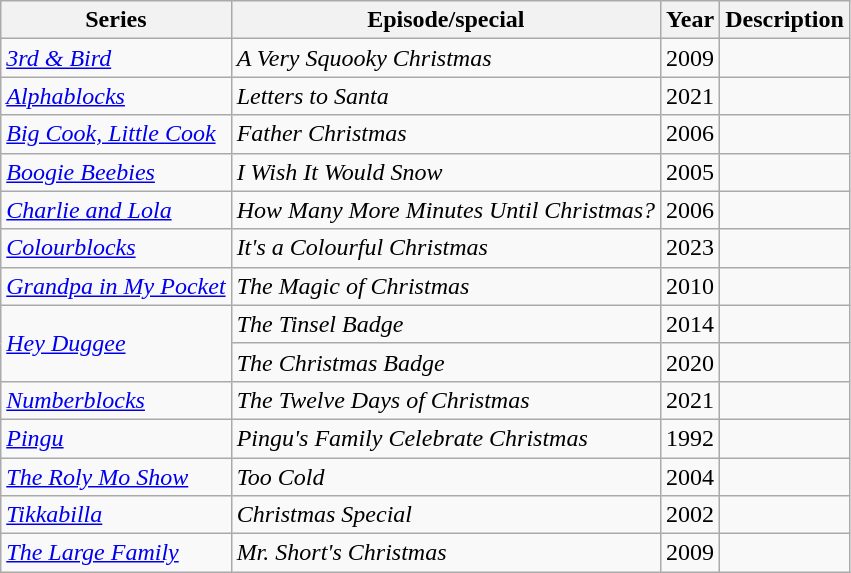<table class="wikitable sortable">
<tr>
<th>Series</th>
<th>Episode/special</th>
<th>Year</th>
<th>Description</th>
</tr>
<tr>
<td><em><a href='#'>3rd & Bird</a></em></td>
<td><em>A Very Squooky Christmas</em></td>
<td>2009</td>
<td></td>
</tr>
<tr>
<td><em><a href='#'>Alphablocks</a></em></td>
<td><em>Letters to Santa</em></td>
<td>2021</td>
<td></td>
</tr>
<tr>
<td><em><a href='#'>Big Cook, Little Cook</a></em></td>
<td><em>Father Christmas</em></td>
<td>2006</td>
<td></td>
</tr>
<tr>
<td><em><a href='#'>Boogie Beebies</a></em></td>
<td><em> I Wish It Would Snow</em></td>
<td>2005</td>
<td></td>
</tr>
<tr>
<td><em><a href='#'>Charlie and Lola</a></em></td>
<td><em>How Many More Minutes Until Christmas?</em></td>
<td>2006</td>
<td></td>
</tr>
<tr>
<td><em><a href='#'>Colourblocks</a></em></td>
<td><em>It's a Colourful Christmas</em></td>
<td>2023</td>
<td></td>
</tr>
<tr>
<td><em><a href='#'>Grandpa in My Pocket</a></em></td>
<td><em>The Magic of Christmas</em></td>
<td>2010</td>
<td></td>
</tr>
<tr>
<td rowspan="2"><em><a href='#'>Hey Duggee</a></em></td>
<td><em>The Tinsel Badge</em></td>
<td>2014</td>
<td></td>
</tr>
<tr>
<td><em>The Christmas Badge</em></td>
<td>2020</td>
<td></td>
</tr>
<tr>
<td><em><a href='#'>Numberblocks</a></em></td>
<td><em>The Twelve Days of Christmas</em></td>
<td>2021</td>
<td></td>
</tr>
<tr>
<td><em><a href='#'>Pingu</a></em></td>
<td><em>Pingu's Family Celebrate Christmas</em></td>
<td>1992</td>
<td></td>
</tr>
<tr>
<td><em><a href='#'>The Roly Mo Show</a></em></td>
<td><em>Too Cold</em></td>
<td>2004</td>
<td></td>
</tr>
<tr>
<td><em><a href='#'>Tikkabilla</a></em></td>
<td><em>Christmas Special</em></td>
<td>2002</td>
<td></td>
</tr>
<tr>
<td><em><a href='#'>The Large Family</a></em></td>
<td><em>Mr. Short's Christmas</em></td>
<td>2009</td>
<td></td>
</tr>
</table>
